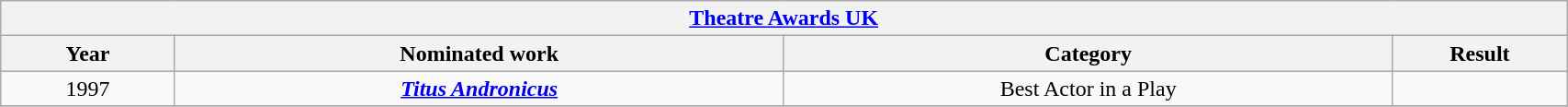<table width="90%" class="wikitable">
<tr>
<th colspan="4" align="center"><a href='#'>Theatre Awards UK</a></th>
</tr>
<tr>
<th width="10%">Year</th>
<th width="35%">Nominated work</th>
<th width="35%">Category</th>
<th width="10%">Result</th>
</tr>
<tr>
<td align="center">1997</td>
<td align="center"><strong><em><a href='#'>Titus Andronicus</a></em></strong></td>
<td align="center">Best Actor in a Play</td>
<td></td>
</tr>
<tr>
</tr>
</table>
